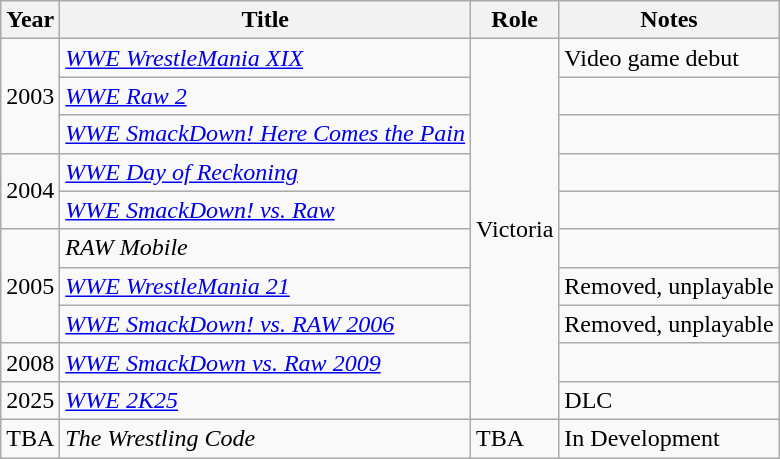<table class="wikitable sortable">
<tr>
<th>Year</th>
<th>Title</th>
<th>Role</th>
<th class="unsortable">Notes</th>
</tr>
<tr>
<td rowspan="3">2003</td>
<td><em><a href='#'>WWE WrestleMania XIX</a></em></td>
<td rowspan="10">Victoria</td>
<td>Video game debut</td>
</tr>
<tr>
<td><em><a href='#'>WWE Raw 2</a></em></td>
<td></td>
</tr>
<tr>
<td><em><a href='#'>WWE SmackDown! Here Comes the Pain</a></em></td>
<td></td>
</tr>
<tr>
<td rowspan="2">2004</td>
<td><em><a href='#'>WWE Day of Reckoning</a></em></td>
<td></td>
</tr>
<tr>
<td><em><a href='#'>WWE SmackDown! vs. Raw</a></em></td>
<td></td>
</tr>
<tr>
<td rowspan="3">2005</td>
<td><em>RAW Mobile</em></td>
<td></td>
</tr>
<tr>
<td><em><a href='#'>WWE WrestleMania 21</a></em></td>
<td>Removed, unplayable</td>
</tr>
<tr>
<td><em><a href='#'>WWE SmackDown! vs. RAW 2006</a></em></td>
<td>Removed, unplayable</td>
</tr>
<tr>
<td>2008</td>
<td><em><a href='#'>WWE SmackDown vs. Raw 2009</a></em></td>
<td></td>
</tr>
<tr>
<td>2025</td>
<td><a href='#'><em>WWE 2K25</em></a></td>
<td>DLC</td>
</tr>
<tr>
<td>TBA</td>
<td><em>The Wrestling Code</em></td>
<td>TBA</td>
<td>In Development</td>
</tr>
</table>
